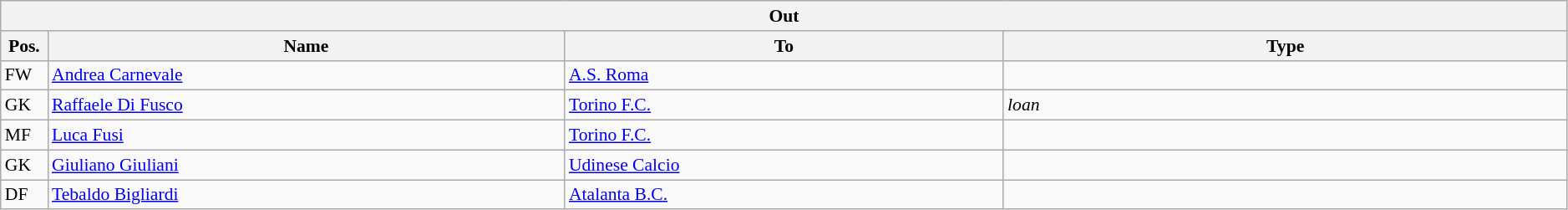<table class="wikitable" style="font-size:90%;width:99%;">
<tr>
<th colspan="4">Out</th>
</tr>
<tr>
<th width=3%>Pos.</th>
<th width=33%>Name</th>
<th width=28%>To</th>
<th width=36%>Type</th>
</tr>
<tr>
<td>FW</td>
<td><a href='#'>Andrea Carnevale</a></td>
<td><a href='#'>A.S. Roma</a></td>
<td></td>
</tr>
<tr>
<td>GK</td>
<td><a href='#'>Raffaele Di Fusco</a></td>
<td><a href='#'>Torino F.C.</a></td>
<td><em>loan</em></td>
</tr>
<tr>
<td>MF</td>
<td><a href='#'>Luca Fusi</a></td>
<td><a href='#'>Torino F.C.</a></td>
<td></td>
</tr>
<tr>
<td>GK</td>
<td><a href='#'>Giuliano Giuliani</a></td>
<td><a href='#'>Udinese Calcio</a></td>
<td></td>
</tr>
<tr>
<td>DF</td>
<td><a href='#'>Tebaldo Bigliardi</a></td>
<td><a href='#'>Atalanta B.C.</a></td>
<td></td>
</tr>
</table>
